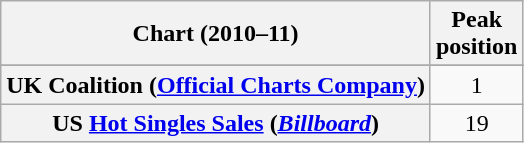<table class="wikitable sortable plainrowheaders">
<tr>
<th scope="col">Chart (2010–11)</th>
<th scope="col">Peak<br>position</th>
</tr>
<tr>
</tr>
<tr>
<th scope="row">UK Coalition (<a href='#'>Official Charts Company</a>)</th>
<td align=center>1</td>
</tr>
<tr>
<th scope="row">US <a href='#'>Hot Singles Sales</a> (<em><a href='#'>Billboard</a></em>)</th>
<td align=center>19</td>
</tr>
</table>
